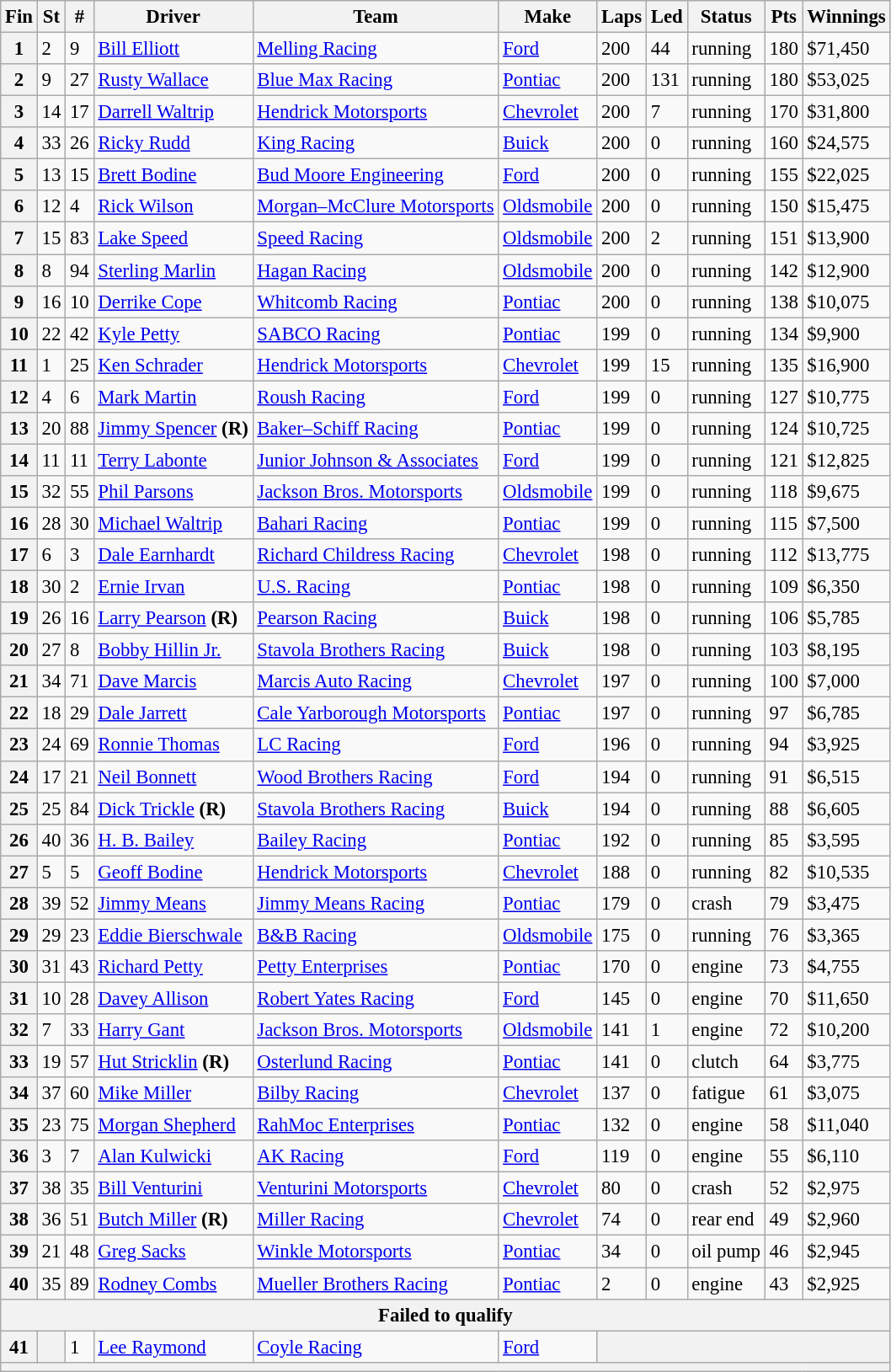<table class="wikitable" style="font-size:95%">
<tr>
<th>Fin</th>
<th>St</th>
<th>#</th>
<th>Driver</th>
<th>Team</th>
<th>Make</th>
<th>Laps</th>
<th>Led</th>
<th>Status</th>
<th>Pts</th>
<th>Winnings</th>
</tr>
<tr>
<th>1</th>
<td>2</td>
<td>9</td>
<td><a href='#'>Bill Elliott</a></td>
<td><a href='#'>Melling Racing</a></td>
<td><a href='#'>Ford</a></td>
<td>200</td>
<td>44</td>
<td>running</td>
<td>180</td>
<td>$71,450</td>
</tr>
<tr>
<th>2</th>
<td>9</td>
<td>27</td>
<td><a href='#'>Rusty Wallace</a></td>
<td><a href='#'>Blue Max Racing</a></td>
<td><a href='#'>Pontiac</a></td>
<td>200</td>
<td>131</td>
<td>running</td>
<td>180</td>
<td>$53,025</td>
</tr>
<tr>
<th>3</th>
<td>14</td>
<td>17</td>
<td><a href='#'>Darrell Waltrip</a></td>
<td><a href='#'>Hendrick Motorsports</a></td>
<td><a href='#'>Chevrolet</a></td>
<td>200</td>
<td>7</td>
<td>running</td>
<td>170</td>
<td>$31,800</td>
</tr>
<tr>
<th>4</th>
<td>33</td>
<td>26</td>
<td><a href='#'>Ricky Rudd</a></td>
<td><a href='#'>King Racing</a></td>
<td><a href='#'>Buick</a></td>
<td>200</td>
<td>0</td>
<td>running</td>
<td>160</td>
<td>$24,575</td>
</tr>
<tr>
<th>5</th>
<td>13</td>
<td>15</td>
<td><a href='#'>Brett Bodine</a></td>
<td><a href='#'>Bud Moore Engineering</a></td>
<td><a href='#'>Ford</a></td>
<td>200</td>
<td>0</td>
<td>running</td>
<td>155</td>
<td>$22,025</td>
</tr>
<tr>
<th>6</th>
<td>12</td>
<td>4</td>
<td><a href='#'>Rick Wilson</a></td>
<td><a href='#'>Morgan–McClure Motorsports</a></td>
<td><a href='#'>Oldsmobile</a></td>
<td>200</td>
<td>0</td>
<td>running</td>
<td>150</td>
<td>$15,475</td>
</tr>
<tr>
<th>7</th>
<td>15</td>
<td>83</td>
<td><a href='#'>Lake Speed</a></td>
<td><a href='#'>Speed Racing</a></td>
<td><a href='#'>Oldsmobile</a></td>
<td>200</td>
<td>2</td>
<td>running</td>
<td>151</td>
<td>$13,900</td>
</tr>
<tr>
<th>8</th>
<td>8</td>
<td>94</td>
<td><a href='#'>Sterling Marlin</a></td>
<td><a href='#'>Hagan Racing</a></td>
<td><a href='#'>Oldsmobile</a></td>
<td>200</td>
<td>0</td>
<td>running</td>
<td>142</td>
<td>$12,900</td>
</tr>
<tr>
<th>9</th>
<td>16</td>
<td>10</td>
<td><a href='#'>Derrike Cope</a></td>
<td><a href='#'>Whitcomb Racing</a></td>
<td><a href='#'>Pontiac</a></td>
<td>200</td>
<td>0</td>
<td>running</td>
<td>138</td>
<td>$10,075</td>
</tr>
<tr>
<th>10</th>
<td>22</td>
<td>42</td>
<td><a href='#'>Kyle Petty</a></td>
<td><a href='#'>SABCO Racing</a></td>
<td><a href='#'>Pontiac</a></td>
<td>199</td>
<td>0</td>
<td>running</td>
<td>134</td>
<td>$9,900</td>
</tr>
<tr>
<th>11</th>
<td>1</td>
<td>25</td>
<td><a href='#'>Ken Schrader</a></td>
<td><a href='#'>Hendrick Motorsports</a></td>
<td><a href='#'>Chevrolet</a></td>
<td>199</td>
<td>15</td>
<td>running</td>
<td>135</td>
<td>$16,900</td>
</tr>
<tr>
<th>12</th>
<td>4</td>
<td>6</td>
<td><a href='#'>Mark Martin</a></td>
<td><a href='#'>Roush Racing</a></td>
<td><a href='#'>Ford</a></td>
<td>199</td>
<td>0</td>
<td>running</td>
<td>127</td>
<td>$10,775</td>
</tr>
<tr>
<th>13</th>
<td>20</td>
<td>88</td>
<td><a href='#'>Jimmy Spencer</a> <strong>(R)</strong></td>
<td><a href='#'>Baker–Schiff Racing</a></td>
<td><a href='#'>Pontiac</a></td>
<td>199</td>
<td>0</td>
<td>running</td>
<td>124</td>
<td>$10,725</td>
</tr>
<tr>
<th>14</th>
<td>11</td>
<td>11</td>
<td><a href='#'>Terry Labonte</a></td>
<td><a href='#'>Junior Johnson & Associates</a></td>
<td><a href='#'>Ford</a></td>
<td>199</td>
<td>0</td>
<td>running</td>
<td>121</td>
<td>$12,825</td>
</tr>
<tr>
<th>15</th>
<td>32</td>
<td>55</td>
<td><a href='#'>Phil Parsons</a></td>
<td><a href='#'>Jackson Bros. Motorsports</a></td>
<td><a href='#'>Oldsmobile</a></td>
<td>199</td>
<td>0</td>
<td>running</td>
<td>118</td>
<td>$9,675</td>
</tr>
<tr>
<th>16</th>
<td>28</td>
<td>30</td>
<td><a href='#'>Michael Waltrip</a></td>
<td><a href='#'>Bahari Racing</a></td>
<td><a href='#'>Pontiac</a></td>
<td>199</td>
<td>0</td>
<td>running</td>
<td>115</td>
<td>$7,500</td>
</tr>
<tr>
<th>17</th>
<td>6</td>
<td>3</td>
<td><a href='#'>Dale Earnhardt</a></td>
<td><a href='#'>Richard Childress Racing</a></td>
<td><a href='#'>Chevrolet</a></td>
<td>198</td>
<td>0</td>
<td>running</td>
<td>112</td>
<td>$13,775</td>
</tr>
<tr>
<th>18</th>
<td>30</td>
<td>2</td>
<td><a href='#'>Ernie Irvan</a></td>
<td><a href='#'>U.S. Racing</a></td>
<td><a href='#'>Pontiac</a></td>
<td>198</td>
<td>0</td>
<td>running</td>
<td>109</td>
<td>$6,350</td>
</tr>
<tr>
<th>19</th>
<td>26</td>
<td>16</td>
<td><a href='#'>Larry Pearson</a> <strong>(R)</strong></td>
<td><a href='#'>Pearson Racing</a></td>
<td><a href='#'>Buick</a></td>
<td>198</td>
<td>0</td>
<td>running</td>
<td>106</td>
<td>$5,785</td>
</tr>
<tr>
<th>20</th>
<td>27</td>
<td>8</td>
<td><a href='#'>Bobby Hillin Jr.</a></td>
<td><a href='#'>Stavola Brothers Racing</a></td>
<td><a href='#'>Buick</a></td>
<td>198</td>
<td>0</td>
<td>running</td>
<td>103</td>
<td>$8,195</td>
</tr>
<tr>
<th>21</th>
<td>34</td>
<td>71</td>
<td><a href='#'>Dave Marcis</a></td>
<td><a href='#'>Marcis Auto Racing</a></td>
<td><a href='#'>Chevrolet</a></td>
<td>197</td>
<td>0</td>
<td>running</td>
<td>100</td>
<td>$7,000</td>
</tr>
<tr>
<th>22</th>
<td>18</td>
<td>29</td>
<td><a href='#'>Dale Jarrett</a></td>
<td><a href='#'>Cale Yarborough Motorsports</a></td>
<td><a href='#'>Pontiac</a></td>
<td>197</td>
<td>0</td>
<td>running</td>
<td>97</td>
<td>$6,785</td>
</tr>
<tr>
<th>23</th>
<td>24</td>
<td>69</td>
<td><a href='#'>Ronnie Thomas</a></td>
<td><a href='#'>LC Racing</a></td>
<td><a href='#'>Ford</a></td>
<td>196</td>
<td>0</td>
<td>running</td>
<td>94</td>
<td>$3,925</td>
</tr>
<tr>
<th>24</th>
<td>17</td>
<td>21</td>
<td><a href='#'>Neil Bonnett</a></td>
<td><a href='#'>Wood Brothers Racing</a></td>
<td><a href='#'>Ford</a></td>
<td>194</td>
<td>0</td>
<td>running</td>
<td>91</td>
<td>$6,515</td>
</tr>
<tr>
<th>25</th>
<td>25</td>
<td>84</td>
<td><a href='#'>Dick Trickle</a> <strong>(R)</strong></td>
<td><a href='#'>Stavola Brothers Racing</a></td>
<td><a href='#'>Buick</a></td>
<td>194</td>
<td>0</td>
<td>running</td>
<td>88</td>
<td>$6,605</td>
</tr>
<tr>
<th>26</th>
<td>40</td>
<td>36</td>
<td><a href='#'>H. B. Bailey</a></td>
<td><a href='#'>Bailey Racing</a></td>
<td><a href='#'>Pontiac</a></td>
<td>192</td>
<td>0</td>
<td>running</td>
<td>85</td>
<td>$3,595</td>
</tr>
<tr>
<th>27</th>
<td>5</td>
<td>5</td>
<td><a href='#'>Geoff Bodine</a></td>
<td><a href='#'>Hendrick Motorsports</a></td>
<td><a href='#'>Chevrolet</a></td>
<td>188</td>
<td>0</td>
<td>running</td>
<td>82</td>
<td>$10,535</td>
</tr>
<tr>
<th>28</th>
<td>39</td>
<td>52</td>
<td><a href='#'>Jimmy Means</a></td>
<td><a href='#'>Jimmy Means Racing</a></td>
<td><a href='#'>Pontiac</a></td>
<td>179</td>
<td>0</td>
<td>crash</td>
<td>79</td>
<td>$3,475</td>
</tr>
<tr>
<th>29</th>
<td>29</td>
<td>23</td>
<td><a href='#'>Eddie Bierschwale</a></td>
<td><a href='#'>B&B Racing</a></td>
<td><a href='#'>Oldsmobile</a></td>
<td>175</td>
<td>0</td>
<td>running</td>
<td>76</td>
<td>$3,365</td>
</tr>
<tr>
<th>30</th>
<td>31</td>
<td>43</td>
<td><a href='#'>Richard Petty</a></td>
<td><a href='#'>Petty Enterprises</a></td>
<td><a href='#'>Pontiac</a></td>
<td>170</td>
<td>0</td>
<td>engine</td>
<td>73</td>
<td>$4,755</td>
</tr>
<tr>
<th>31</th>
<td>10</td>
<td>28</td>
<td><a href='#'>Davey Allison</a></td>
<td><a href='#'>Robert Yates Racing</a></td>
<td><a href='#'>Ford</a></td>
<td>145</td>
<td>0</td>
<td>engine</td>
<td>70</td>
<td>$11,650</td>
</tr>
<tr>
<th>32</th>
<td>7</td>
<td>33</td>
<td><a href='#'>Harry Gant</a></td>
<td><a href='#'>Jackson Bros. Motorsports</a></td>
<td><a href='#'>Oldsmobile</a></td>
<td>141</td>
<td>1</td>
<td>engine</td>
<td>72</td>
<td>$10,200</td>
</tr>
<tr>
<th>33</th>
<td>19</td>
<td>57</td>
<td><a href='#'>Hut Stricklin</a> <strong>(R)</strong></td>
<td><a href='#'>Osterlund Racing</a></td>
<td><a href='#'>Pontiac</a></td>
<td>141</td>
<td>0</td>
<td>clutch</td>
<td>64</td>
<td>$3,775</td>
</tr>
<tr>
<th>34</th>
<td>37</td>
<td>60</td>
<td><a href='#'>Mike Miller</a></td>
<td><a href='#'>Bilby Racing</a></td>
<td><a href='#'>Chevrolet</a></td>
<td>137</td>
<td>0</td>
<td>fatigue</td>
<td>61</td>
<td>$3,075</td>
</tr>
<tr>
<th>35</th>
<td>23</td>
<td>75</td>
<td><a href='#'>Morgan Shepherd</a></td>
<td><a href='#'>RahMoc Enterprises</a></td>
<td><a href='#'>Pontiac</a></td>
<td>132</td>
<td>0</td>
<td>engine</td>
<td>58</td>
<td>$11,040</td>
</tr>
<tr>
<th>36</th>
<td>3</td>
<td>7</td>
<td><a href='#'>Alan Kulwicki</a></td>
<td><a href='#'>AK Racing</a></td>
<td><a href='#'>Ford</a></td>
<td>119</td>
<td>0</td>
<td>engine</td>
<td>55</td>
<td>$6,110</td>
</tr>
<tr>
<th>37</th>
<td>38</td>
<td>35</td>
<td><a href='#'>Bill Venturini</a></td>
<td><a href='#'>Venturini Motorsports</a></td>
<td><a href='#'>Chevrolet</a></td>
<td>80</td>
<td>0</td>
<td>crash</td>
<td>52</td>
<td>$2,975</td>
</tr>
<tr>
<th>38</th>
<td>36</td>
<td>51</td>
<td><a href='#'>Butch Miller</a> <strong>(R)</strong></td>
<td><a href='#'>Miller Racing</a></td>
<td><a href='#'>Chevrolet</a></td>
<td>74</td>
<td>0</td>
<td>rear end</td>
<td>49</td>
<td>$2,960</td>
</tr>
<tr>
<th>39</th>
<td>21</td>
<td>48</td>
<td><a href='#'>Greg Sacks</a></td>
<td><a href='#'>Winkle Motorsports</a></td>
<td><a href='#'>Pontiac</a></td>
<td>34</td>
<td>0</td>
<td>oil pump</td>
<td>46</td>
<td>$2,945</td>
</tr>
<tr>
<th>40</th>
<td>35</td>
<td>89</td>
<td><a href='#'>Rodney Combs</a></td>
<td><a href='#'>Mueller Brothers Racing</a></td>
<td><a href='#'>Pontiac</a></td>
<td>2</td>
<td>0</td>
<td>engine</td>
<td>43</td>
<td>$2,925</td>
</tr>
<tr>
<th colspan="11">Failed to qualify</th>
</tr>
<tr>
<th>41</th>
<th></th>
<td>1</td>
<td><a href='#'>Lee Raymond</a></td>
<td><a href='#'>Coyle Racing</a></td>
<td><a href='#'>Ford</a></td>
<th colspan="5"></th>
</tr>
<tr>
<th colspan="11"></th>
</tr>
</table>
